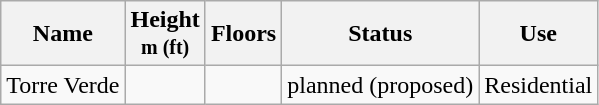<table class="wikitable sortable">
<tr>
<th>Name</th>
<th>Height<br><small>m (ft)</small></th>
<th>Floors</th>
<th>Status</th>
<th>Use</th>
</tr>
<tr>
<td>Torre Verde </td>
<td align="center"></td>
<td align="center"></td>
<td align="center">planned (proposed)</td>
<td>Residential</td>
</tr>
</table>
